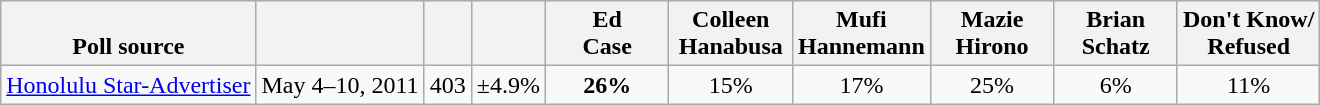<table class="wikitable" style="text-align:center">
<tr valign= bottom>
<th>Poll source</th>
<th></th>
<th></th>
<th></th>
<th style="width:75px;">Ed<br>Case</th>
<th style="width:75px;">Colleen<br>Hanabusa</th>
<th style="width:75px;">Mufi<br>Hannemann</th>
<th style="width:75px;">Mazie<br>Hirono</th>
<th style="width:75px;">Brian<br>Schatz</th>
<th>Don't Know/<br>Refused</th>
</tr>
<tr>
<td align=left><a href='#'>Honolulu Star-Advertiser</a></td>
<td>May 4–10, 2011</td>
<td>403</td>
<td>±4.9%</td>
<td><strong>26%</strong></td>
<td>15%</td>
<td>17%</td>
<td>25%</td>
<td>6%</td>
<td>11%</td>
</tr>
</table>
